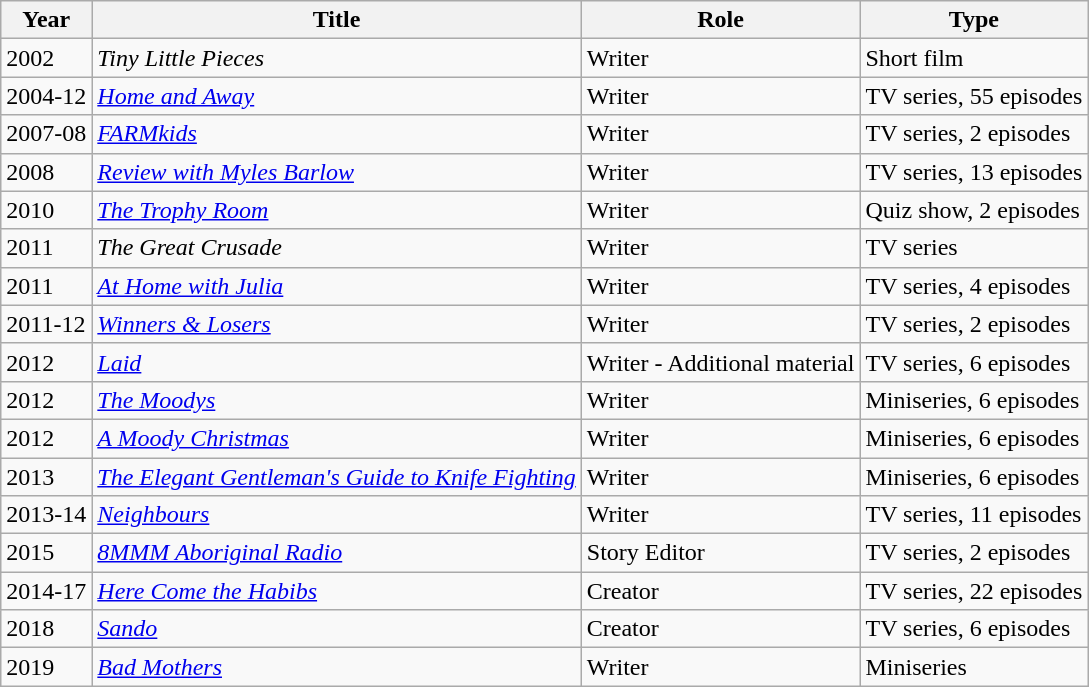<table class="wikitable">
<tr>
<th>Year</th>
<th>Title</th>
<th>Role</th>
<th>Type</th>
</tr>
<tr>
<td>2002</td>
<td><em>Tiny Little Pieces</em></td>
<td>Writer</td>
<td>Short film</td>
</tr>
<tr>
<td>2004-12</td>
<td><em><a href='#'>Home and Away</a></em></td>
<td>Writer</td>
<td>TV series, 55 episodes</td>
</tr>
<tr>
<td>2007-08</td>
<td><em><a href='#'>FARMkids</a></em></td>
<td>Writer</td>
<td>TV series, 2 episodes</td>
</tr>
<tr>
<td>2008</td>
<td><em><a href='#'>Review with Myles Barlow</a></em></td>
<td>Writer</td>
<td>TV series, 13 episodes</td>
</tr>
<tr>
<td>2010</td>
<td><em><a href='#'>The Trophy Room</a></em></td>
<td>Writer</td>
<td>Quiz show, 2 episodes</td>
</tr>
<tr>
<td>2011</td>
<td><em>The Great Crusade</em></td>
<td>Writer</td>
<td>TV series</td>
</tr>
<tr>
<td>2011</td>
<td><em><a href='#'>At Home with Julia</a></em></td>
<td>Writer</td>
<td>TV series, 4 episodes</td>
</tr>
<tr>
<td>2011-12</td>
<td><em><a href='#'>Winners & Losers</a></em></td>
<td>Writer</td>
<td>TV series, 2 episodes</td>
</tr>
<tr>
<td>2012</td>
<td><em><a href='#'>Laid</a></em></td>
<td>Writer - Additional material</td>
<td>TV series, 6 episodes</td>
</tr>
<tr>
<td>2012</td>
<td><em><a href='#'>The Moodys</a></em></td>
<td>Writer</td>
<td>Miniseries, 6 episodes</td>
</tr>
<tr>
<td>2012</td>
<td><em><a href='#'>A Moody Christmas</a></em></td>
<td>Writer</td>
<td>Miniseries, 6 episodes</td>
</tr>
<tr>
<td>2013</td>
<td><em><a href='#'>The Elegant Gentleman's Guide to Knife Fighting</a></em></td>
<td>Writer</td>
<td>Miniseries, 6 episodes</td>
</tr>
<tr>
<td>2013-14</td>
<td><em><a href='#'>Neighbours</a></em></td>
<td>Writer</td>
<td>TV series, 11 episodes</td>
</tr>
<tr>
<td>2015</td>
<td><em><a href='#'>8MMM Aboriginal Radio</a></em></td>
<td>Story Editor</td>
<td>TV series, 2 episodes</td>
</tr>
<tr>
<td>2014-17</td>
<td><em><a href='#'>Here Come the Habibs</a></em></td>
<td>Creator</td>
<td>TV series, 22 episodes</td>
</tr>
<tr>
<td>2018</td>
<td><em><a href='#'>Sando</a></em></td>
<td>Creator</td>
<td>TV series, 6 episodes</td>
</tr>
<tr>
<td>2019</td>
<td><em><a href='#'>Bad Mothers</a></em></td>
<td>Writer</td>
<td>Miniseries</td>
</tr>
</table>
